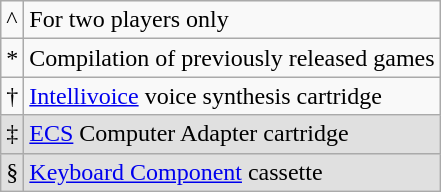<table class="wikitable">
<tr>
<td>^</td>
<td>For two players only</td>
</tr>
<tr>
<td>*</td>
<td>Compilation of previously released games</td>
</tr>
<tr>
<td>†</td>
<td><a href='#'>Intellivoice</a> voice synthesis cartridge</td>
</tr>
<tr style="background:#e0e0e0">
<td>‡</td>
<td><a href='#'>ECS</a> Computer Adapter cartridge</td>
</tr>
<tr style="background:#e0e0e0">
<td>§</td>
<td><a href='#'>Keyboard Component</a> cassette</td>
</tr>
</table>
